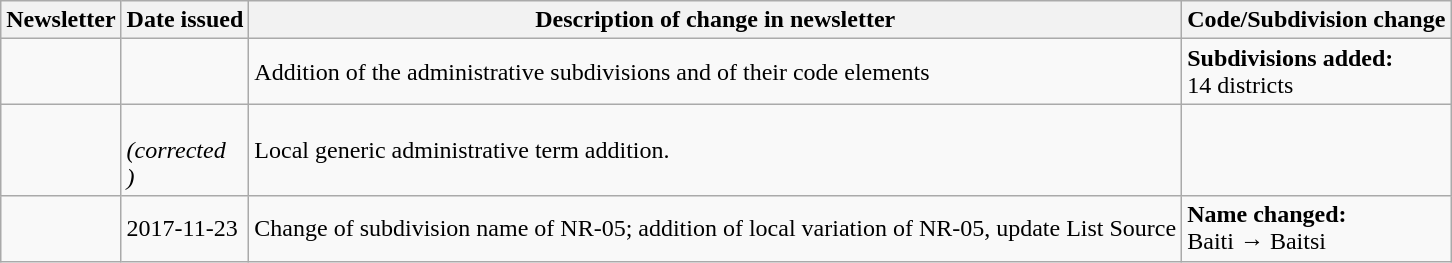<table class="wikitable">
<tr>
<th>Newsletter</th>
<th>Date issued</th>
<th>Description of change in newsletter</th>
<th>Code/Subdivision change</th>
</tr>
<tr>
<td id="I-8"></td>
<td></td>
<td>Addition of the administrative subdivisions and of their code elements</td>
<td style=white-space:nowrap><strong>Subdivisions added:</strong><br> 14 districts</td>
</tr>
<tr>
<td id="II-3"></td>
<td><br> <em>(corrected<br> )</em></td>
<td>Local generic administrative term addition.</td>
<td></td>
</tr>
<tr>
<td></td>
<td>2017-11-23</td>
<td>Change of subdivision name of NR-05; addition of local variation of NR-05, update List Source</td>
<td><strong>Name changed:</strong><br> Baiti → Baitsi</td>
</tr>
</table>
